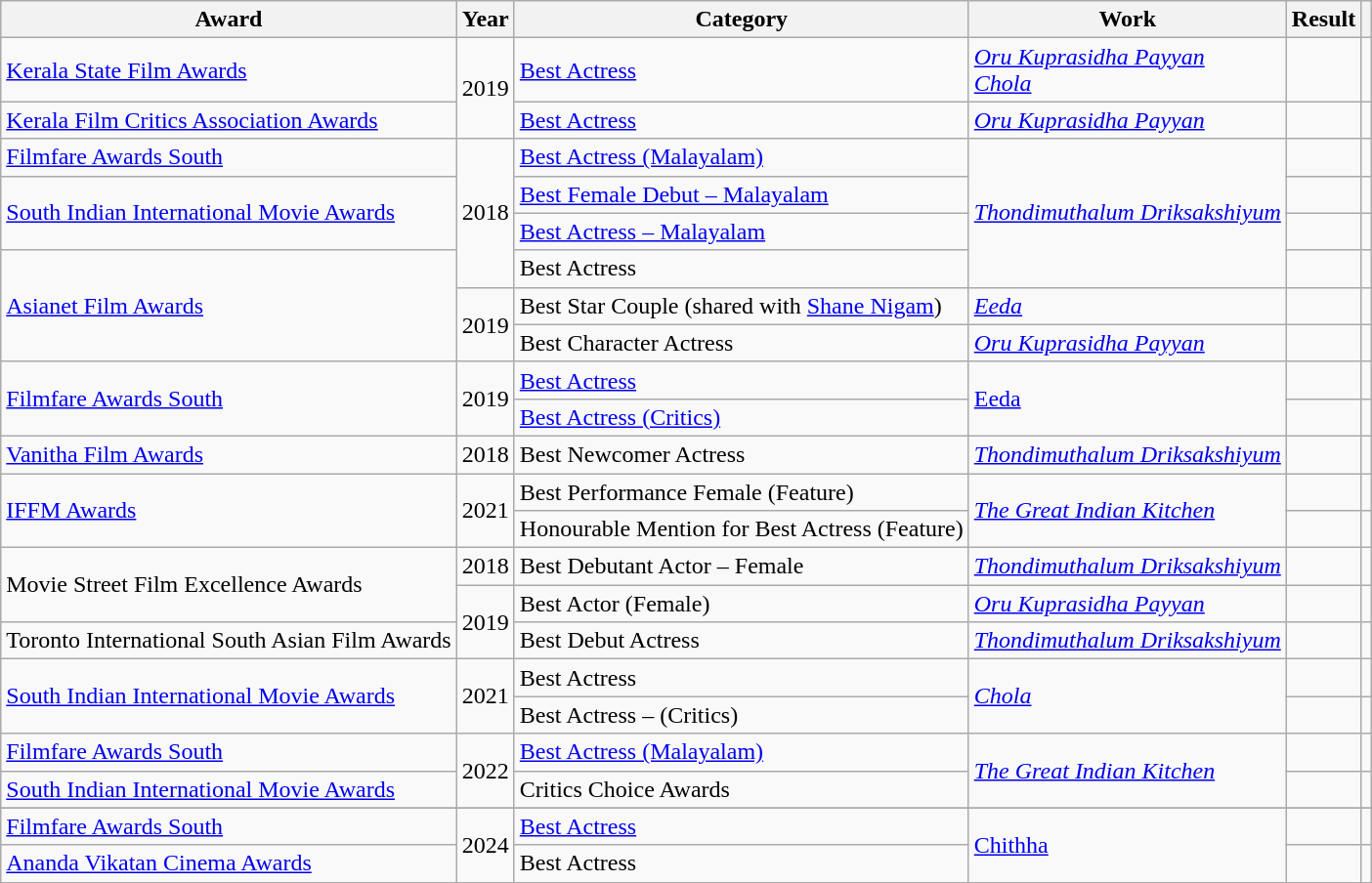<table class="wikitable sortable">
<tr>
<th scope="col">Award</th>
<th scope="col">Year</th>
<th scope="col">Category</th>
<th scope="col">Work</th>
<th scope="col" class="unsortable">Result</th>
<th scope="col" class="unsortable"></th>
</tr>
<tr>
<td><a href='#'>Kerala State Film Awards</a></td>
<td rowspan="2">2019</td>
<td><a href='#'>Best Actress</a></td>
<td><em><a href='#'>Oru Kuprasidha Payyan</a></em><br><em><a href='#'>Chola</a></em></td>
<td></td>
<td></td>
</tr>
<tr>
<td><a href='#'>Kerala Film Critics Association Awards</a></td>
<td><a href='#'>Best Actress</a></td>
<td><em><a href='#'>Oru Kuprasidha Payyan</a></em></td>
<td></td>
<td></td>
</tr>
<tr>
<td><a href='#'>Filmfare Awards South</a></td>
<td rowspan="4">2018</td>
<td><a href='#'>Best Actress (Malayalam)</a></td>
<td rowspan="4"><em><a href='#'>Thondimuthalum Driksakshiyum</a></em></td>
<td></td>
<td></td>
</tr>
<tr>
<td rowspan="2"><a href='#'>South Indian International Movie Awards</a></td>
<td><a href='#'>Best Female Debut – Malayalam</a></td>
<td></td>
<td></td>
</tr>
<tr>
<td><a href='#'>Best Actress – Malayalam</a></td>
<td></td>
<td></td>
</tr>
<tr>
<td rowspan="3"><a href='#'>Asianet Film Awards</a></td>
<td>Best Actress</td>
<td></td>
<td></td>
</tr>
<tr>
<td rowspan="2">2019</td>
<td>Best Star Couple (shared with <a href='#'>Shane Nigam</a>)</td>
<td><em><a href='#'>Eeda</a></em></td>
<td></td>
<td></td>
</tr>
<tr>
<td>Best Character Actress</td>
<td><em><a href='#'>Oru Kuprasidha Payyan</a></em></td>
<td></td>
<td></td>
</tr>
<tr>
<td rowspan="2"><a href='#'>Filmfare Awards South</a></td>
<td rowspan="2">2019</td>
<td><a href='#'>Best Actress</a></td>
<td rowspan="2"><a href='#'>Eeda</a></td>
<td></td>
<td></td>
</tr>
<tr>
<td><a href='#'>Best Actress (Critics)</a></td>
<td></td>
<td></td>
</tr>
<tr>
<td><a href='#'>Vanitha Film Awards</a></td>
<td>2018</td>
<td>Best Newcomer Actress</td>
<td><em><a href='#'>Thondimuthalum Driksakshiyum</a></em></td>
<td></td>
<td></td>
</tr>
<tr>
<td rowspan=2><a href='#'>IFFM Awards</a></td>
<td rowspan=2>2021</td>
<td>Best Performance Female (Feature)</td>
<td rowspan=2><em><a href='#'>The Great Indian Kitchen</a></em></td>
<td></td>
<td></td>
</tr>
<tr>
<td>Honourable Mention for Best Actress (Feature)</td>
<td></td>
<td></td>
</tr>
<tr>
<td rowspan=2>Movie Street Film Excellence Awards</td>
<td>2018</td>
<td>Best Debutant Actor – Female</td>
<td><em><a href='#'>Thondimuthalum Driksakshiyum</a></em></td>
<td></td>
<td></td>
</tr>
<tr>
<td rowspan="2">2019</td>
<td>Best Actor (Female)</td>
<td><em><a href='#'>Oru Kuprasidha Payyan</a></em></td>
<td></td>
<td></td>
</tr>
<tr>
<td>Toronto International South Asian Film Awards</td>
<td>Best Debut Actress</td>
<td><em><a href='#'>Thondimuthalum Driksakshiyum</a></em></td>
<td></td>
<td></td>
</tr>
<tr>
<td rowspan="2"><a href='#'>South Indian International Movie Awards</a></td>
<td rowspan="2">2021</td>
<td>Best Actress</td>
<td rowspan="2"><em><a href='#'>Chola</a></em></td>
<td></td>
<td></td>
</tr>
<tr>
<td>Best Actress – (Critics)</td>
<td></td>
<td></td>
</tr>
<tr>
<td><a href='#'>Filmfare Awards South</a></td>
<td rowspan="2">2022</td>
<td><a href='#'>Best Actress (Malayalam)</a></td>
<td rowspan="2"><em><a href='#'>The Great Indian Kitchen</a></em></td>
<td></td>
<td></td>
</tr>
<tr>
<td><a href='#'>South Indian International Movie Awards</a></td>
<td>Critics Choice Awards</td>
<td></td>
<td></td>
</tr>
<tr>
</tr>
<tr>
<td><a href='#'>Filmfare Awards South</a></td>
<td rowspan="2">2024</td>
<td><a href='#'>Best Actress</a></td>
<td rowspan="2"><a href='#'>Chithha</a></td>
<td></td>
<td></td>
</tr>
<tr>
<td><a href='#'>Ananda Vikatan Cinema Awards</a></td>
<td>Best Actress</td>
<td></td>
<td></td>
</tr>
<tr>
</tr>
</table>
